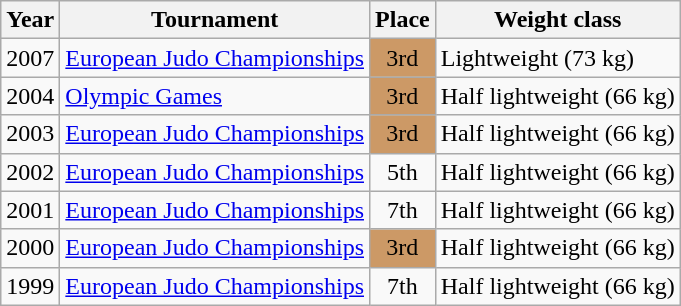<table class=wikitable>
<tr>
<th>Year</th>
<th>Tournament</th>
<th>Place</th>
<th>Weight class</th>
</tr>
<tr>
<td>2007</td>
<td><a href='#'>European Judo Championships</a></td>
<td bgcolor="cc9966" align="center">3rd</td>
<td>Lightweight (73 kg)</td>
</tr>
<tr>
<td>2004</td>
<td><a href='#'>Olympic Games</a></td>
<td bgcolor="cc9966" align="center">3rd</td>
<td>Half lightweight (66 kg)</td>
</tr>
<tr>
<td>2003</td>
<td><a href='#'>European Judo Championships</a></td>
<td bgcolor="cc9966" align="center">3rd</td>
<td>Half lightweight (66 kg)</td>
</tr>
<tr>
<td>2002</td>
<td><a href='#'>European Judo Championships</a></td>
<td align="center">5th</td>
<td>Half lightweight (66 kg)</td>
</tr>
<tr>
<td>2001</td>
<td><a href='#'>European Judo Championships</a></td>
<td align="center">7th</td>
<td>Half lightweight (66 kg)</td>
</tr>
<tr>
<td>2000</td>
<td><a href='#'>European Judo Championships</a></td>
<td bgcolor="cc9966" align="center">3rd</td>
<td>Half lightweight (66 kg)</td>
</tr>
<tr>
<td>1999</td>
<td><a href='#'>European Judo Championships</a></td>
<td align="center">7th</td>
<td>Half lightweight (66 kg)</td>
</tr>
</table>
